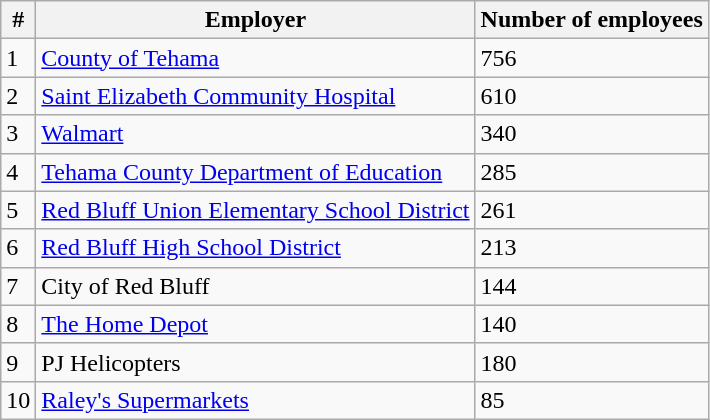<table class="wikitable sortable">
<tr>
<th>#</th>
<th>Employer</th>
<th>Number of employees</th>
</tr>
<tr>
<td>1</td>
<td><a href='#'>County of Tehama</a></td>
<td>756</td>
</tr>
<tr>
<td>2</td>
<td><a href='#'>Saint Elizabeth Community Hospital</a></td>
<td>610</td>
</tr>
<tr>
<td>3</td>
<td><a href='#'>Walmart</a></td>
<td>340</td>
</tr>
<tr>
<td>4</td>
<td><a href='#'>Tehama County Department of Education</a></td>
<td>285</td>
</tr>
<tr>
<td>5</td>
<td><a href='#'>Red Bluff Union Elementary School District</a></td>
<td>261</td>
</tr>
<tr>
<td>6</td>
<td><a href='#'>Red Bluff High School District</a></td>
<td>213</td>
</tr>
<tr>
<td>7</td>
<td>City of Red Bluff</td>
<td>144</td>
</tr>
<tr>
<td>8</td>
<td><a href='#'>The Home Depot</a></td>
<td>140</td>
</tr>
<tr>
<td>9</td>
<td>PJ Helicopters</td>
<td>180</td>
</tr>
<tr>
<td>10</td>
<td><a href='#'>Raley's Supermarkets</a></td>
<td>85</td>
</tr>
</table>
